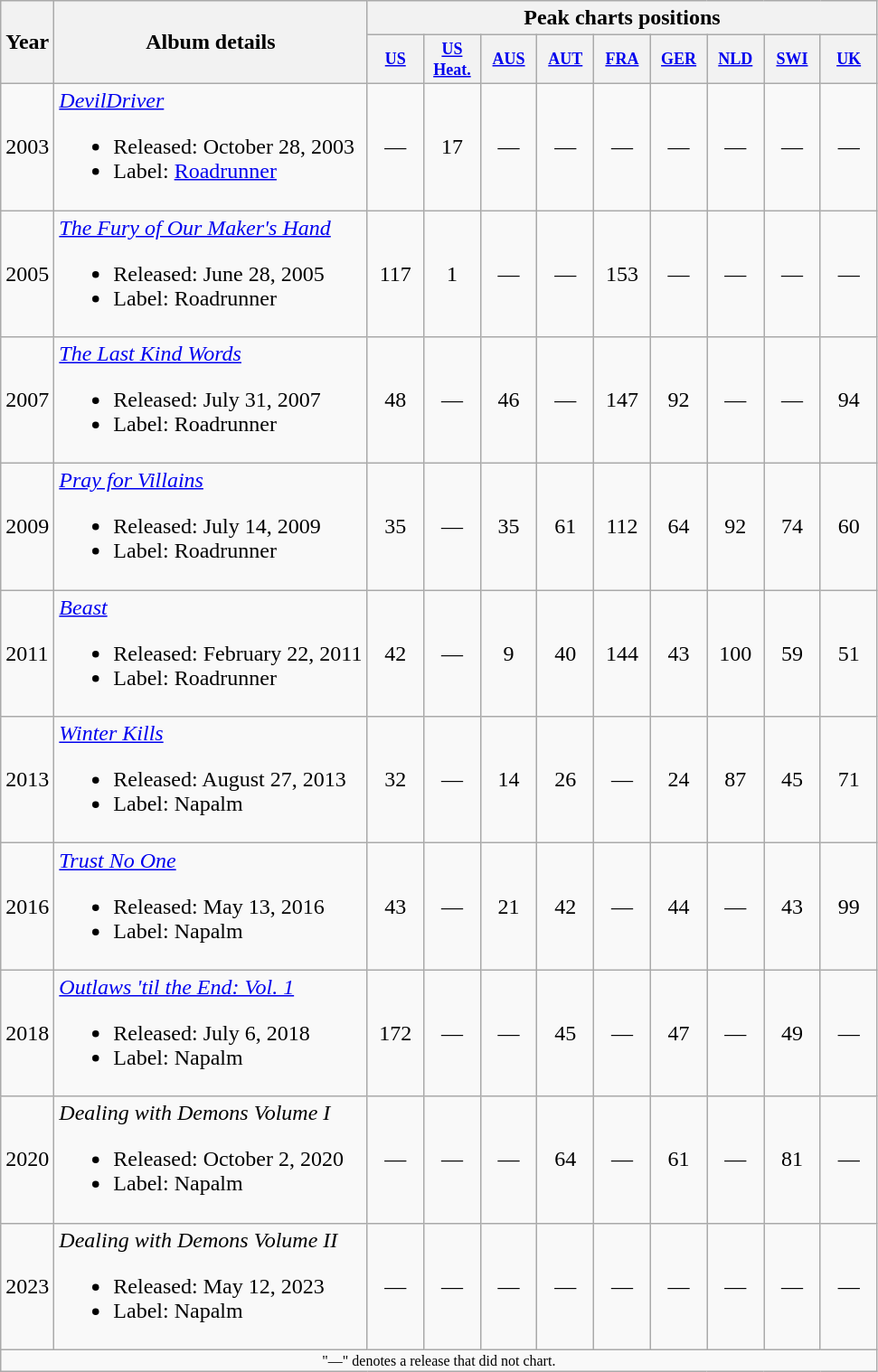<table class="wikitable">
<tr>
<th rowspan="2">Year</th>
<th rowspan="2">Album details</th>
<th colspan="9">Peak charts positions</th>
</tr>
<tr>
<th style="width:3em;font-size:75%"><a href='#'>US</a><br></th>
<th style="width:3em;font-size:75%"><a href='#'>US Heat.</a><br></th>
<th style="width:3em;font-size:75%"><a href='#'>AUS</a><br></th>
<th style="width:3em;font-size:75%"><a href='#'>AUT</a><br></th>
<th style="width:3em;font-size:75%"><a href='#'>FRA</a><br></th>
<th style="width:3em;font-size:75%"><a href='#'>GER</a><br></th>
<th style="width:3em;font-size:75%"><a href='#'>NLD</a><br></th>
<th style="width:3em;font-size:75%"><a href='#'>SWI</a><br></th>
<th style="width:3em;font-size:75%"><a href='#'>UK</a><br></th>
</tr>
<tr>
<td>2003</td>
<td><em><a href='#'>DevilDriver</a></em><br><ul><li>Released: October 28, 2003</li><li>Label: <a href='#'>Roadrunner</a></li></ul></td>
<td style="text-align:center;">—</td>
<td style="text-align:center;">17</td>
<td style="text-align:center;">—</td>
<td style="text-align:center;">—</td>
<td style="text-align:center;">—</td>
<td style="text-align:center;">—</td>
<td style="text-align:center;">—</td>
<td style="text-align:center;">—</td>
<td style="text-align:center;">—</td>
</tr>
<tr>
<td>2005</td>
<td><em><a href='#'>The Fury of Our Maker's Hand</a></em><br><ul><li>Released: June 28, 2005</li><li>Label: Roadrunner</li></ul></td>
<td style="text-align:center;">117</td>
<td style="text-align:center;">1</td>
<td style="text-align:center;">—</td>
<td style="text-align:center;">—</td>
<td style="text-align:center;">153</td>
<td style="text-align:center;">—</td>
<td style="text-align:center;">—</td>
<td style="text-align:center;">—</td>
<td style="text-align:center;">—</td>
</tr>
<tr>
<td>2007</td>
<td><em><a href='#'>The Last Kind Words</a></em><br><ul><li>Released: July 31, 2007</li><li>Label: Roadrunner</li></ul></td>
<td style="text-align:center;">48</td>
<td style="text-align:center;">—</td>
<td style="text-align:center;">46</td>
<td style="text-align:center;">—</td>
<td style="text-align:center;">147</td>
<td style="text-align:center;">92</td>
<td style="text-align:center;">—</td>
<td style="text-align:center;">—</td>
<td style="text-align:center;">94<br></td>
</tr>
<tr>
<td>2009</td>
<td><em><a href='#'>Pray for Villains</a></em><br><ul><li>Released: July 14, 2009</li><li>Label: Roadrunner</li></ul></td>
<td style="text-align:center;">35</td>
<td style="text-align:center;">—</td>
<td style="text-align:center;">35</td>
<td style="text-align:center;">61</td>
<td style="text-align:center;">112</td>
<td style="text-align:center;">64</td>
<td style="text-align:center;">92</td>
<td style="text-align:center;">74</td>
<td style="text-align:center;">60</td>
</tr>
<tr>
<td>2011</td>
<td><em><a href='#'>Beast</a></em><br><ul><li>Released: February 22, 2011</li><li>Label: Roadrunner</li></ul></td>
<td style="text-align:center;">42</td>
<td style="text-align:center;">—</td>
<td style="text-align:center;">9</td>
<td style="text-align:center;">40</td>
<td style="text-align:center;">144</td>
<td style="text-align:center;">43<br></td>
<td style="text-align:center;">100</td>
<td style="text-align:center;">59</td>
<td style="text-align:center;">51</td>
</tr>
<tr>
<td>2013</td>
<td><em><a href='#'>Winter Kills</a></em><br><ul><li>Released: August 27, 2013</li><li>Label: Napalm</li></ul></td>
<td style="text-align:center;">32</td>
<td style="text-align:center;">—</td>
<td style="text-align:center;">14</td>
<td style="text-align:center;">26</td>
<td style="text-align:center;">—</td>
<td style="text-align:center;">24</td>
<td style="text-align:center;">87</td>
<td style="text-align:center;">45</td>
<td style="text-align:center;">71</td>
</tr>
<tr>
<td>2016</td>
<td><em><a href='#'>Trust No One</a></em><br><ul><li>Released: May 13, 2016</li><li>Label: Napalm</li></ul></td>
<td style="text-align:center;">43</td>
<td style="text-align:center;">—</td>
<td style="text-align:center;">21</td>
<td style="text-align:center;">42</td>
<td style="text-align:center;">—</td>
<td style="text-align:center;">44</td>
<td style="text-align:center;">—</td>
<td style="text-align:center;">43</td>
<td style="text-align:center;">99</td>
</tr>
<tr>
<td>2018</td>
<td><em><a href='#'>Outlaws 'til the End: Vol. 1</a></em><br><ul><li>Released: July 6, 2018</li><li>Label: Napalm</li></ul></td>
<td style="text-align:center;">172</td>
<td style="text-align:center;">—</td>
<td style="text-align:center;">—</td>
<td style="text-align:center;">45</td>
<td style="text-align:center;">—</td>
<td style="text-align:center;">47</td>
<td style="text-align:center;">—</td>
<td style="text-align:center;">49</td>
<td style="text-align:center;">—</td>
</tr>
<tr>
<td>2020</td>
<td><em>Dealing with Demons Volume I</em><br><ul><li>Released: October 2, 2020</li><li>Label: Napalm</li></ul></td>
<td style="text-align:center;">—</td>
<td style="text-align:center;">—</td>
<td style="text-align:center;">—</td>
<td style="text-align:center;">64</td>
<td style="text-align:center;">—</td>
<td style="text-align:center;">61</td>
<td style="text-align:center;">—</td>
<td style="text-align:center;">81</td>
<td style="text-align:center;">—</td>
</tr>
<tr>
<td>2023</td>
<td><em>Dealing with Demons Volume II</em><br><ul><li>Released: May 12, 2023</li><li>Label: Napalm</li></ul></td>
<td style="text-align:center;">—</td>
<td style="text-align:center;">—</td>
<td style="text-align:center;">—</td>
<td style="text-align:center;">—</td>
<td style="text-align:center;">—</td>
<td style="text-align:center;">—</td>
<td style="text-align:center;">—</td>
<td style="text-align:center;">—</td>
<td style="text-align:center;">—</td>
</tr>
<tr>
<td colspan="11" style="text-align:center; font-size:8pt;">"—" denotes a release that did not chart.</td>
</tr>
</table>
